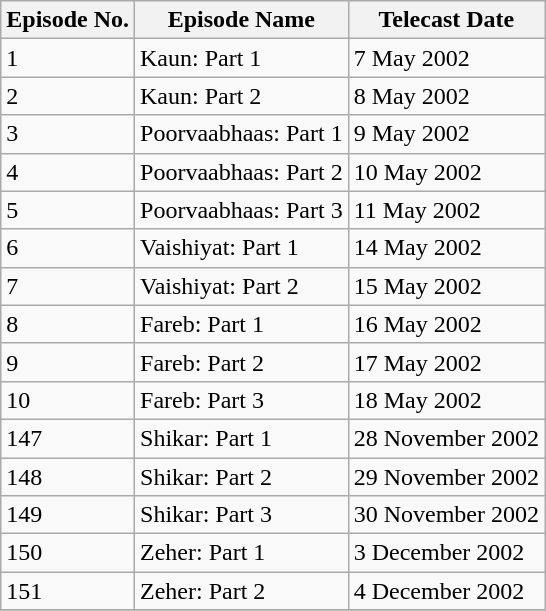<table class="wikitable sortable">
<tr>
<th>Episode No.</th>
<th>Episode Name</th>
<th>Telecast Date</th>
</tr>
<tr>
<td>1</td>
<td>Kaun: Part 1</td>
<td>7 May 2002</td>
</tr>
<tr>
<td>2</td>
<td>Kaun: Part 2</td>
<td>8 May 2002</td>
</tr>
<tr>
<td>3</td>
<td>Poorvaabhaas: Part 1</td>
<td>9 May 2002</td>
</tr>
<tr>
<td>4</td>
<td>Poorvaabhaas: Part 2</td>
<td>10 May 2002</td>
</tr>
<tr>
<td>5</td>
<td>Poorvaabhaas: Part 3</td>
<td>11 May 2002</td>
</tr>
<tr>
<td>6</td>
<td>Vaishiyat: Part 1</td>
<td>14 May 2002</td>
</tr>
<tr>
<td>7</td>
<td>Vaishiyat: Part 2</td>
<td>15 May 2002</td>
</tr>
<tr>
<td>8</td>
<td>Fareb: Part 1</td>
<td>16 May 2002</td>
</tr>
<tr>
<td>9</td>
<td>Fareb: Part 2</td>
<td>17 May 2002</td>
</tr>
<tr>
<td>10</td>
<td>Fareb: Part 3</td>
<td>18 May 2002</td>
</tr>
<tr>
<td>147</td>
<td>Shikar: Part 1</td>
<td>28 November 2002</td>
</tr>
<tr>
<td>148</td>
<td>Shikar: Part 2</td>
<td>29 November 2002</td>
</tr>
<tr>
<td>149</td>
<td>Shikar: Part 3</td>
<td>30 November 2002</td>
</tr>
<tr>
<td>150</td>
<td>Zeher: Part 1</td>
<td>3 December 2002</td>
</tr>
<tr>
<td>151</td>
<td>Zeher: Part 2</td>
<td>4 December 2002</td>
</tr>
<tr>
</tr>
</table>
